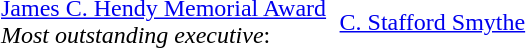<table cellpadding="3" cellspacing="3">
<tr>
<td><a href='#'>James C. Hendy Memorial Award</a><br><em>Most outstanding executive</em>:</td>
<td><a href='#'>C. Stafford Smythe</a></td>
</tr>
</table>
